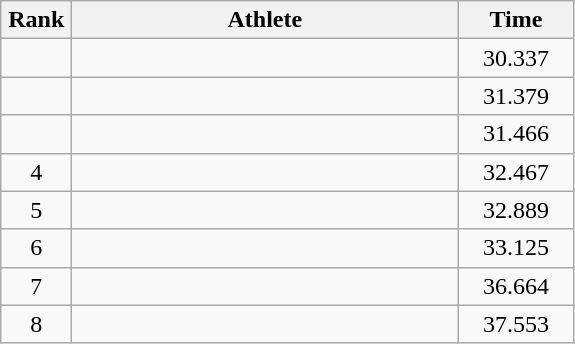<table class=wikitable style="text-align:center">
<tr>
<th width=40>Rank</th>
<th width=250>Athlete</th>
<th width=70>Time</th>
</tr>
<tr>
<td></td>
<td align=left></td>
<td>30.337</td>
</tr>
<tr>
<td></td>
<td align=left></td>
<td>31.379</td>
</tr>
<tr>
<td></td>
<td align=left></td>
<td>31.466</td>
</tr>
<tr>
<td>4</td>
<td align=left></td>
<td>32.467</td>
</tr>
<tr>
<td>5</td>
<td align=left></td>
<td>32.889</td>
</tr>
<tr>
<td>6</td>
<td align=left></td>
<td>33.125</td>
</tr>
<tr>
<td>7</td>
<td align=left></td>
<td>36.664</td>
</tr>
<tr>
<td>8</td>
<td align=left></td>
<td>37.553</td>
</tr>
</table>
